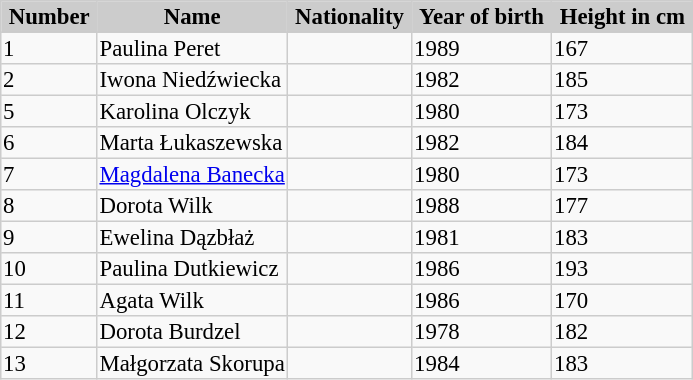<table border="2" cellpadding="1" cellspacing="0" style="margin: 1em 1em 1em 0; background: #f9f9f9; border: 1px #ccc solid; border-collapse: collapse; font-size: 95%;">
<tr>
<th style="background: #ccc;"> Number </th>
<th style="background: #ccc;"> Name </th>
<th style="background: #ccc;"> Nationality </th>
<th style="background: #ccc;"> Year of birth </th>
<th style="background: #ccc;"> Height in cm </th>
</tr>
<tr>
<td>1</td>
<td>Paulina Peret</td>
<td></td>
<td>1989</td>
<td>167</td>
</tr>
<tr>
<td>2</td>
<td>Iwona Niedźwiecka</td>
<td></td>
<td>1982</td>
<td>185</td>
</tr>
<tr>
<td>5</td>
<td>Karolina Olczyk</td>
<td></td>
<td>1980</td>
<td>173</td>
</tr>
<tr>
<td>6</td>
<td>Marta Łukaszewska</td>
<td></td>
<td>1982</td>
<td>184</td>
</tr>
<tr>
<td>7</td>
<td><a href='#'>Magdalena Banecka</a></td>
<td></td>
<td>1980</td>
<td>173</td>
</tr>
<tr>
<td>8</td>
<td>Dorota Wilk</td>
<td></td>
<td>1988</td>
<td>177</td>
</tr>
<tr>
<td>9</td>
<td>Ewelina Dązbłaż</td>
<td></td>
<td>1981</td>
<td>183</td>
</tr>
<tr>
<td>10</td>
<td>Paulina Dutkiewicz</td>
<td></td>
<td>1986</td>
<td>193</td>
</tr>
<tr>
<td>11</td>
<td>Agata Wilk</td>
<td></td>
<td>1986</td>
<td>170</td>
</tr>
<tr>
<td>12</td>
<td>Dorota Burdzel</td>
<td></td>
<td>1978</td>
<td>182</td>
</tr>
<tr>
<td>13</td>
<td>Małgorzata Skorupa</td>
<td></td>
<td>1984</td>
<td>183</td>
</tr>
</table>
